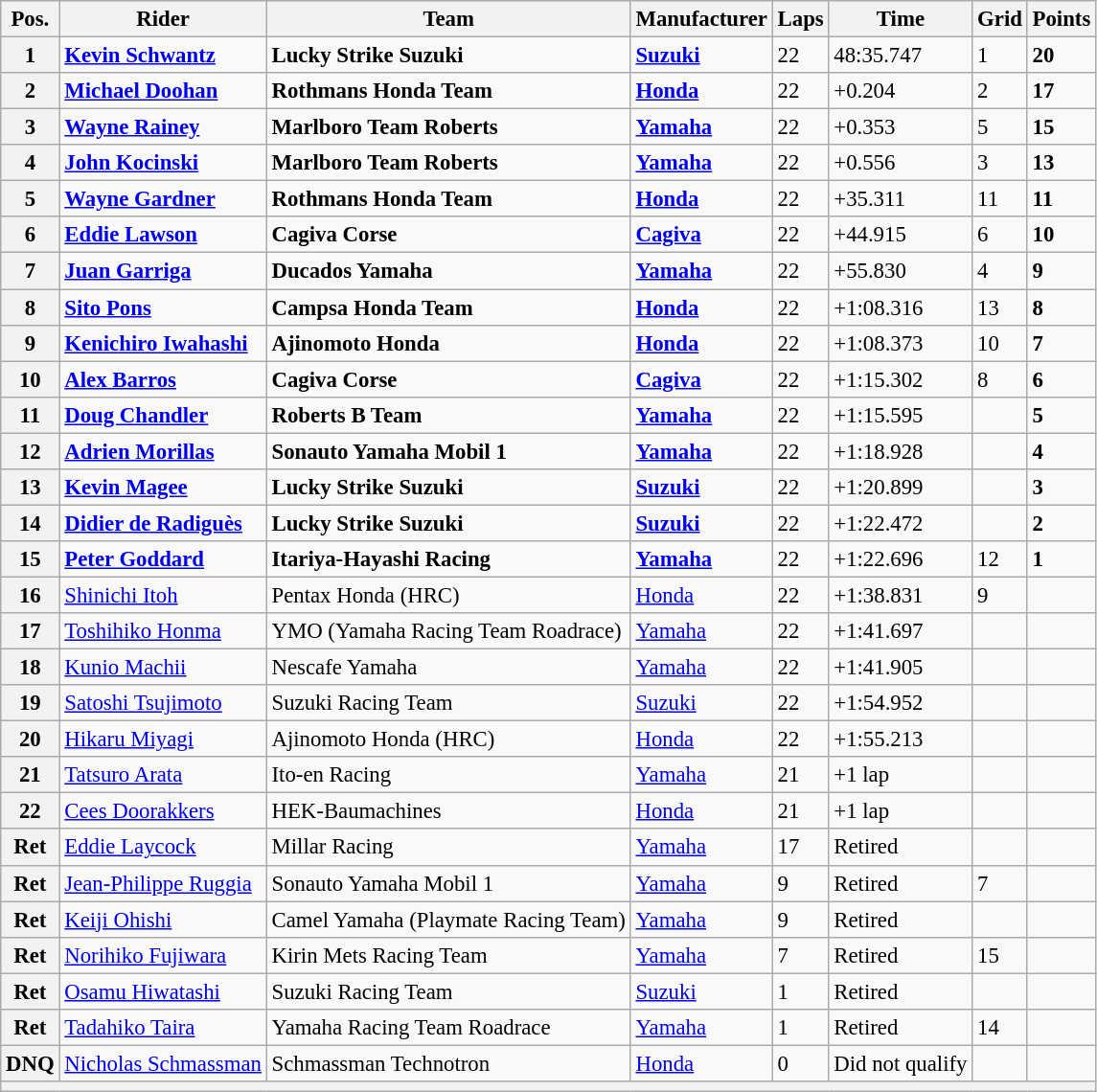<table class="wikitable" style="font-size: 95%;">
<tr>
<th>Pos.</th>
<th>Rider</th>
<th>Team</th>
<th>Manufacturer</th>
<th>Laps</th>
<th>Time</th>
<th>Grid</th>
<th>Points</th>
</tr>
<tr>
<th>1</th>
<td> <strong><a href='#'>Kevin Schwantz</a></strong></td>
<td><strong>Lucky Strike Suzuki</strong></td>
<td><strong><a href='#'>Suzuki</a></strong></td>
<td>22</td>
<td>48:35.747</td>
<td>1</td>
<td><strong>20</strong></td>
</tr>
<tr>
<th>2</th>
<td> <strong><a href='#'>Michael Doohan</a></strong></td>
<td><strong>Rothmans Honda Team</strong></td>
<td><strong><a href='#'>Honda</a></strong></td>
<td>22</td>
<td>+0.204</td>
<td>2</td>
<td><strong>17</strong></td>
</tr>
<tr>
<th>3</th>
<td> <strong><a href='#'>Wayne Rainey</a></strong></td>
<td><strong>Marlboro Team Roberts</strong></td>
<td><strong><a href='#'>Yamaha</a></strong></td>
<td>22</td>
<td>+0.353</td>
<td>5</td>
<td><strong>15</strong></td>
</tr>
<tr>
<th>4</th>
<td> <strong><a href='#'>John Kocinski</a></strong></td>
<td><strong>Marlboro Team Roberts</strong></td>
<td><strong><a href='#'>Yamaha</a></strong></td>
<td>22</td>
<td>+0.556</td>
<td>3</td>
<td><strong>13</strong></td>
</tr>
<tr>
<th>5</th>
<td> <strong><a href='#'>Wayne Gardner</a></strong></td>
<td><strong>Rothmans Honda Team</strong></td>
<td><strong><a href='#'>Honda</a></strong></td>
<td>22</td>
<td>+35.311</td>
<td>11</td>
<td><strong>11</strong></td>
</tr>
<tr>
<th>6</th>
<td> <strong><a href='#'>Eddie Lawson</a></strong></td>
<td><strong>Cagiva Corse</strong></td>
<td><strong><a href='#'>Cagiva</a></strong></td>
<td>22</td>
<td>+44.915</td>
<td>6</td>
<td><strong>10</strong></td>
</tr>
<tr>
<th>7</th>
<td> <strong><a href='#'>Juan Garriga</a></strong></td>
<td><strong>Ducados Yamaha</strong></td>
<td><strong><a href='#'>Yamaha</a></strong></td>
<td>22</td>
<td>+55.830</td>
<td>4</td>
<td><strong>9</strong></td>
</tr>
<tr>
<th>8</th>
<td> <strong><a href='#'>Sito Pons</a></strong></td>
<td><strong>Campsa Honda Team</strong></td>
<td><strong><a href='#'>Honda</a></strong></td>
<td>22</td>
<td>+1:08.316</td>
<td>13</td>
<td><strong>8</strong></td>
</tr>
<tr>
<th>9</th>
<td> <strong><a href='#'>Kenichiro Iwahashi</a></strong></td>
<td><strong>Ajinomoto Honda</strong></td>
<td><strong><a href='#'>Honda</a></strong></td>
<td>22</td>
<td>+1:08.373</td>
<td>10</td>
<td><strong>7</strong></td>
</tr>
<tr>
<th>10</th>
<td> <strong><a href='#'>Alex Barros</a></strong></td>
<td><strong>Cagiva Corse</strong></td>
<td><strong><a href='#'>Cagiva</a></strong></td>
<td>22</td>
<td>+1:15.302</td>
<td>8</td>
<td><strong>6</strong></td>
</tr>
<tr>
<th>11</th>
<td> <strong><a href='#'>Doug Chandler</a></strong></td>
<td><strong>Roberts B Team</strong></td>
<td><strong><a href='#'>Yamaha</a></strong></td>
<td>22</td>
<td>+1:15.595</td>
<td></td>
<td><strong>5</strong></td>
</tr>
<tr>
<th>12</th>
<td> <strong><a href='#'>Adrien Morillas</a></strong></td>
<td><strong>Sonauto Yamaha Mobil 1</strong></td>
<td><strong><a href='#'>Yamaha</a></strong></td>
<td>22</td>
<td>+1:18.928</td>
<td></td>
<td><strong>4</strong></td>
</tr>
<tr>
<th>13</th>
<td> <strong><a href='#'>Kevin Magee</a></strong></td>
<td><strong>Lucky Strike Suzuki</strong></td>
<td><strong><a href='#'>Suzuki</a></strong></td>
<td>22</td>
<td>+1:20.899</td>
<td></td>
<td><strong>3</strong></td>
</tr>
<tr>
<th>14</th>
<td> <strong><a href='#'>Didier de Radiguès</a></strong></td>
<td><strong>Lucky Strike Suzuki</strong></td>
<td><strong><a href='#'>Suzuki</a></strong></td>
<td>22</td>
<td>+1:22.472</td>
<td></td>
<td><strong>2</strong></td>
</tr>
<tr>
<th>15</th>
<td> <strong><a href='#'>Peter Goddard</a></strong></td>
<td><strong>Itariya-Hayashi Racing</strong></td>
<td><strong><a href='#'>Yamaha</a></strong></td>
<td>22</td>
<td>+1:22.696</td>
<td>12</td>
<td><strong>1</strong></td>
</tr>
<tr>
<th>16</th>
<td> <a href='#'>Shinichi Itoh</a></td>
<td>Pentax Honda (HRC)</td>
<td><a href='#'>Honda</a></td>
<td>22</td>
<td>+1:38.831</td>
<td>9</td>
<td></td>
</tr>
<tr>
<th>17</th>
<td> <a href='#'>Toshihiko Honma</a></td>
<td>YMO (Yamaha Racing Team Roadrace)</td>
<td><a href='#'>Yamaha</a></td>
<td>22</td>
<td>+1:41.697</td>
<td></td>
<td></td>
</tr>
<tr>
<th>18</th>
<td> <a href='#'>Kunio Machii</a></td>
<td>Nescafe Yamaha</td>
<td><a href='#'>Yamaha</a></td>
<td>22</td>
<td>+1:41.905</td>
<td></td>
<td></td>
</tr>
<tr>
<th>19</th>
<td> <a href='#'>Satoshi Tsujimoto</a></td>
<td>Suzuki Racing Team</td>
<td><a href='#'>Suzuki</a></td>
<td>22</td>
<td>+1:54.952</td>
<td></td>
<td></td>
</tr>
<tr>
<th>20</th>
<td> <a href='#'>Hikaru Miyagi</a></td>
<td>Ajinomoto Honda (HRC)</td>
<td><a href='#'>Honda</a></td>
<td>22</td>
<td>+1:55.213</td>
<td></td>
<td></td>
</tr>
<tr>
<th>21</th>
<td> <a href='#'>Tatsuro Arata</a></td>
<td>Ito-en Racing</td>
<td><a href='#'>Yamaha</a></td>
<td>21</td>
<td>+1 lap</td>
<td></td>
<td></td>
</tr>
<tr>
<th>22</th>
<td> <a href='#'>Cees Doorakkers</a></td>
<td>HEK-Baumachines</td>
<td><a href='#'>Honda</a></td>
<td>21</td>
<td>+1 lap</td>
<td></td>
<td></td>
</tr>
<tr>
<th>Ret</th>
<td> <a href='#'>Eddie Laycock</a></td>
<td>Millar Racing</td>
<td><a href='#'>Yamaha</a></td>
<td>17</td>
<td>Retired</td>
<td></td>
<td></td>
</tr>
<tr>
<th>Ret</th>
<td> <a href='#'>Jean-Philippe Ruggia</a></td>
<td>Sonauto Yamaha Mobil 1</td>
<td><a href='#'>Yamaha</a></td>
<td>9</td>
<td>Retired</td>
<td>7</td>
<td></td>
</tr>
<tr>
<th>Ret</th>
<td> <a href='#'>Keiji Ohishi</a></td>
<td>Camel Yamaha (Playmate Racing Team)</td>
<td><a href='#'>Yamaha</a></td>
<td>9</td>
<td>Retired</td>
<td></td>
<td></td>
</tr>
<tr>
<th>Ret</th>
<td> <a href='#'>Norihiko Fujiwara</a></td>
<td>Kirin Mets Racing Team</td>
<td><a href='#'>Yamaha</a></td>
<td>7</td>
<td>Retired</td>
<td>15</td>
<td></td>
</tr>
<tr>
<th>Ret</th>
<td> <a href='#'>Osamu Hiwatashi</a></td>
<td>Suzuki Racing Team</td>
<td><a href='#'>Suzuki</a></td>
<td>1</td>
<td>Retired</td>
<td></td>
<td></td>
</tr>
<tr>
<th>Ret</th>
<td> <a href='#'>Tadahiko Taira</a></td>
<td>Yamaha Racing Team Roadrace</td>
<td><a href='#'>Yamaha</a></td>
<td>1</td>
<td>Retired</td>
<td>14</td>
<td></td>
</tr>
<tr>
<th>DNQ</th>
<td> <a href='#'>Nicholas Schmassman</a></td>
<td>Schmassman Technotron</td>
<td><a href='#'>Honda</a></td>
<td>0</td>
<td>Did not qualify</td>
<td></td>
<td></td>
</tr>
<tr>
<th colspan=8></th>
</tr>
</table>
